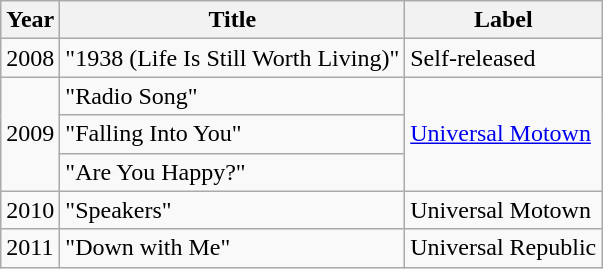<table class="wikitable" border="1">
<tr>
<th>Year</th>
<th>Title</th>
<th>Label</th>
</tr>
<tr>
<td>2008</td>
<td>"1938 (Life Is Still Worth Living)"</td>
<td>Self-released</td>
</tr>
<tr>
<td rowspan="3">2009</td>
<td>"Radio Song"</td>
<td rowspan="3"><a href='#'>Universal Motown</a></td>
</tr>
<tr>
<td>"Falling Into You"</td>
</tr>
<tr>
<td>"Are You Happy?"</td>
</tr>
<tr>
<td>2010</td>
<td>"Speakers"</td>
<td>Universal Motown</td>
</tr>
<tr>
<td>2011</td>
<td>"Down with Me"</td>
<td>Universal Republic</td>
</tr>
</table>
